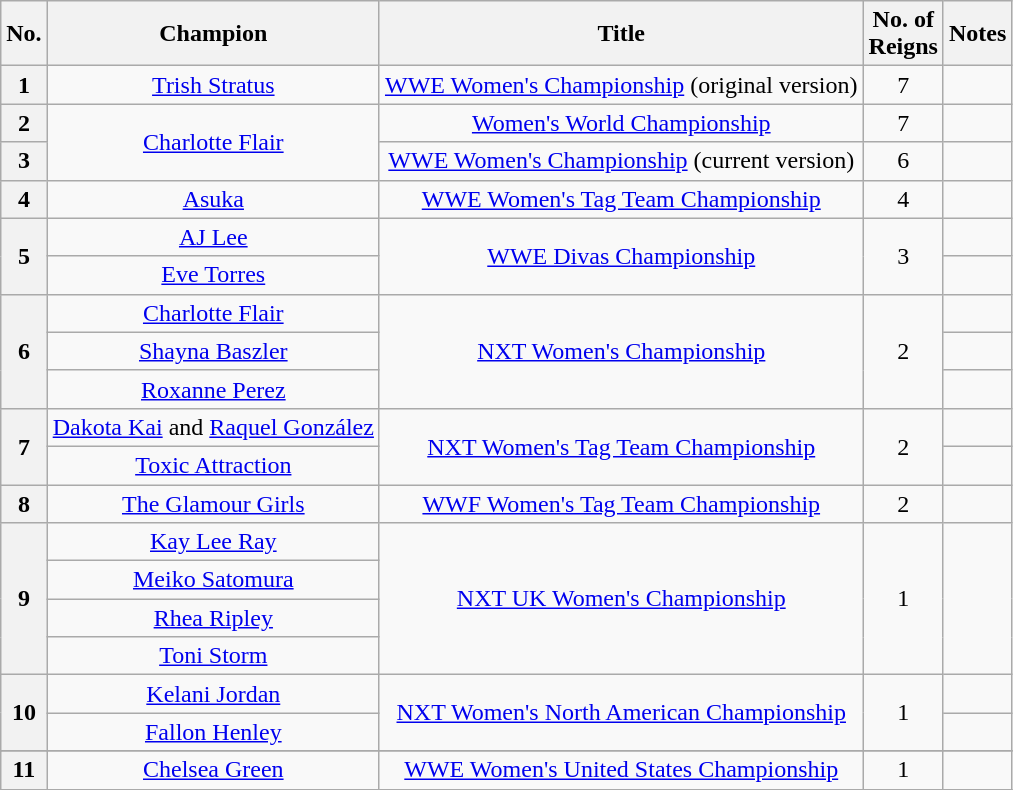<table class="wikitable sortable" style="text-align: center">
<tr>
<th>No.</th>
<th>Champion</th>
<th>Title</th>
<th>No. of<br>Reigns</th>
<th>Notes</th>
</tr>
<tr>
<th>1</th>
<td><a href='#'>Trish Stratus</a></td>
<td><a href='#'>WWE Women's Championship</a> (original version)</td>
<td>7</td>
<td style="text-align:left"></td>
</tr>
<tr>
<th>2</th>
<td rowspan=2><a href='#'>Charlotte Flair</a></td>
<td><a href='#'>Women's World Championship</a></td>
<td>7</td>
<td style="text-align:left"></td>
</tr>
<tr>
<th>3</th>
<td><a href='#'>WWE Women's Championship</a> (current version)</td>
<td>6</td>
<td style="text-align:left"></td>
</tr>
<tr>
<th>4</th>
<td><a href='#'>Asuka</a></td>
<td><a href='#'>WWE Women's Tag Team Championship</a></td>
<td>4</td>
<td></td>
</tr>
<tr>
<th rowspan=2>5</th>
<td><a href='#'>AJ Lee</a></td>
<td rowspan=2><a href='#'>WWE Divas Championship</a></td>
<td rowspan=2>3</td>
<td></td>
</tr>
<tr>
<td><a href='#'>Eve Torres</a></td>
<td></td>
</tr>
<tr>
<th rowspan="3">6</th>
<td><a href='#'>Charlotte Flair</a></td>
<td rowspan="3"><a href='#'>NXT Women's Championship</a></td>
<td rowspan="3">2</td>
<td></td>
</tr>
<tr>
<td><a href='#'>Shayna Baszler</a></td>
<td></td>
</tr>
<tr>
<td><a href='#'>Roxanne Perez</a></td>
<td></td>
</tr>
<tr>
<th rowspan=2>7</th>
<td><a href='#'>Dakota Kai</a> and <a href='#'>Raquel González</a></td>
<td rowspan=2><a href='#'>NXT Women's Tag Team Championship</a></td>
<td rowspan=2>2</td>
<td></td>
</tr>
<tr>
<td><a href='#'>Toxic Attraction</a><br></td>
<td></td>
</tr>
<tr>
<th>8</th>
<td><a href='#'>The Glamour Girls</a><br></td>
<td><a href='#'>WWF Women's Tag Team Championship</a></td>
<td>2</td>
<td></td>
</tr>
<tr>
<th rowspan=4>9</th>
<td><a href='#'>Kay Lee Ray</a></td>
<td rowspan=4><a href='#'>NXT UK Women's Championship</a></td>
<td rowspan=4>1</td>
<td style="text-align:left" rowspan=4></td>
</tr>
<tr>
<td><a href='#'>Meiko Satomura</a></td>
</tr>
<tr>
<td><a href='#'>Rhea Ripley</a></td>
</tr>
<tr>
<td><a href='#'>Toni Storm</a></td>
</tr>
<tr>
<th rowspan=2>10</th>
<td><a href='#'>Kelani Jordan</a></td>
<td rowspan=2><a href='#'>NXT Women's North American Championship</a></td>
<td rowspan=2>1</td>
<td></td>
</tr>
<tr>
<td><a href='#'>Fallon Henley</a></td>
<td></td>
</tr>
<tr>
</tr>
<tr>
<th rowspan=2>11</th>
<td><a href='#'>Chelsea Green</a></td>
<td><a href='#'>WWE Women's United States Championship</a></td>
<td>1</td>
<td></td>
</tr>
<tr>
</tr>
</table>
